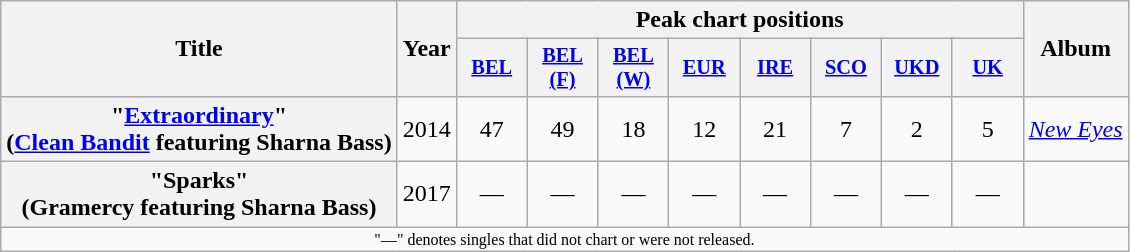<table class="wikitable plainrowheaders" style="text-align:center;">
<tr>
<th scope="col" rowspan="2">Title</th>
<th scope="col" rowspan="2">Year</th>
<th scope="col" colspan="8">Peak chart positions</th>
<th scope="col" rowspan="2">Album</th>
</tr>
<tr>
<th scope="col" style="width:3em;font-size:85%;"><a href='#'>BEL</a></th>
<th scope="col" style="width:3em;font-size:85%;"><a href='#'>BEL (F)</a></th>
<th scope="col" style="width:3em;font-size:85%;"><a href='#'>BEL (W)</a></th>
<th scope="col" style="width:3em;font-size:85%;"><a href='#'>EUR</a></th>
<th scope="col" style="width:3em;font-size:85%;"><a href='#'>IRE</a></th>
<th scope="col" style="width:3em;font-size:85%;"><a href='#'>SCO</a></th>
<th scope="col" style="width:3em;font-size:85%;"><a href='#'>UKD</a></th>
<th scope="col" style="width:3em;font-size:85%;"><a href='#'>UK</a></th>
</tr>
<tr>
<th scope="row">"<a href='#'>Extraordinary</a>"<br><span>(<a href='#'>Clean Bandit</a> featuring Sharna Bass)</span></th>
<td>2014</td>
<td>47</td>
<td>49</td>
<td>18</td>
<td>12</td>
<td>21</td>
<td>7</td>
<td>2</td>
<td>5</td>
<td><em><a href='#'>New Eyes</a></em></td>
</tr>
<tr>
<th scope="row">"Sparks"<br><span>(Gramercy featuring Sharna Bass)</span></th>
<td>2017</td>
<td>—</td>
<td>—</td>
<td>—</td>
<td>—</td>
<td>—</td>
<td>—</td>
<td>—</td>
<td>—</td>
<td></td>
</tr>
<tr>
<td colspan="14" style="text-align:center; font-size:8pt;">"—" denotes singles that did not chart or were not released.</td>
</tr>
</table>
